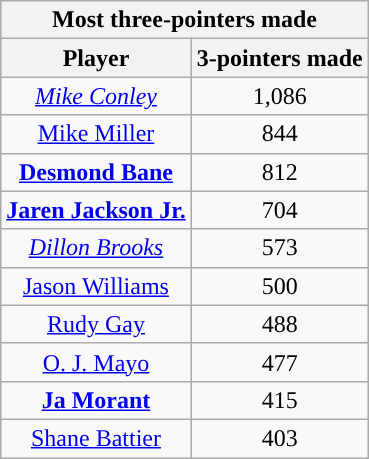<table class="wikitable sortable" style="text-align:center">
<tr>
<th colspan="2" style="text-align:center; ">Most three-pointers made</th>
</tr>
<tr>
<th style="text-align:center; ">Player</th>
<th style="text-align:center; ">3-pointers made</th>
</tr>
<tr>
<td><em><a href='#'>Mike Conley</a></em></td>
<td>1,086</td>
</tr>
<tr>
<td><a href='#'>Mike Miller</a></td>
<td>844</td>
</tr>
<tr>
<td><strong><a href='#'>Desmond Bane</a></strong></td>
<td>812</td>
</tr>
<tr>
<td><strong><a href='#'>Jaren Jackson Jr.</a></strong></td>
<td>704</td>
</tr>
<tr>
<td><em><a href='#'>Dillon Brooks</a></em></td>
<td>573</td>
</tr>
<tr>
<td><a href='#'>Jason Williams</a></td>
<td>500</td>
</tr>
<tr>
<td><a href='#'>Rudy Gay</a></td>
<td>488</td>
</tr>
<tr>
<td><a href='#'>O. J. Mayo</a></td>
<td>477</td>
</tr>
<tr>
<td><strong><a href='#'>Ja Morant</a></strong></td>
<td>415</td>
</tr>
<tr>
<td><a href='#'>Shane Battier</a></td>
<td>403</td>
</tr>
</table>
